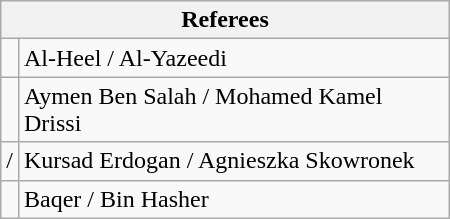<table class="wikitable" style="width:300px;">
<tr>
<th colspan=2>Referees</th>
</tr>
<tr>
<td align=left></td>
<td>Al-Heel / Al-Yazeedi</td>
</tr>
<tr>
<td align=left></td>
<td>Aymen Ben Salah / Mohamed Kamel Drissi</td>
</tr>
<tr>
<td align=left> / </td>
<td>Kursad Erdogan / Agnieszka Skowronek</td>
</tr>
<tr>
<td align=left></td>
<td>Baqer / Bin Hasher</td>
</tr>
</table>
